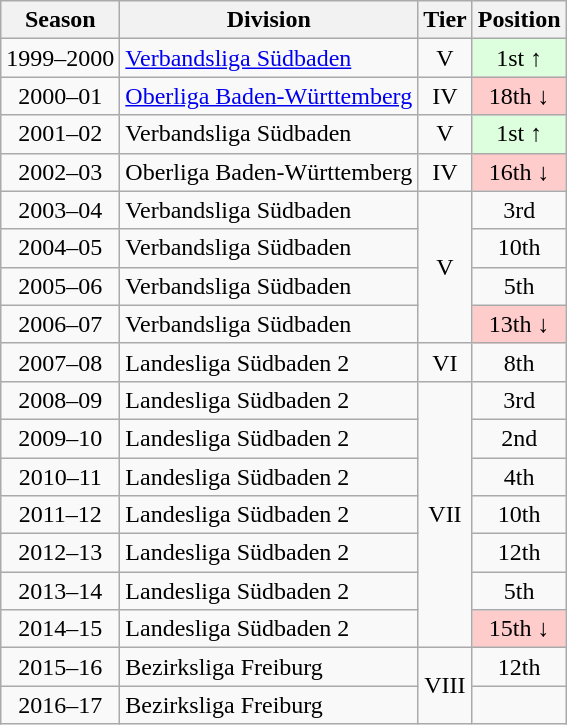<table class="wikitable">
<tr>
<th>Season</th>
<th>Division</th>
<th>Tier</th>
<th>Position</th>
</tr>
<tr align="center">
<td>1999–2000</td>
<td align="left"><a href='#'>Verbandsliga Südbaden</a></td>
<td>V</td>
<td style="background:#ddffdd">1st ↑</td>
</tr>
<tr align="center">
<td>2000–01</td>
<td align="left"><a href='#'>Oberliga Baden-Württemberg</a></td>
<td>IV</td>
<td style="background:#ffcccc">18th ↓</td>
</tr>
<tr align="center">
<td>2001–02</td>
<td align="left">Verbandsliga Südbaden</td>
<td>V</td>
<td style="background:#ddffdd">1st ↑</td>
</tr>
<tr align="center">
<td>2002–03</td>
<td align="left">Oberliga Baden-Württemberg</td>
<td>IV</td>
<td style="background:#ffcccc">16th ↓</td>
</tr>
<tr align="center">
<td>2003–04</td>
<td align="left">Verbandsliga Südbaden</td>
<td rowspan=4>V</td>
<td>3rd</td>
</tr>
<tr align="center">
<td>2004–05</td>
<td align="left">Verbandsliga Südbaden</td>
<td>10th</td>
</tr>
<tr align="center">
<td>2005–06</td>
<td align="left">Verbandsliga Südbaden</td>
<td>5th</td>
</tr>
<tr align="center">
<td>2006–07</td>
<td align="left">Verbandsliga Südbaden</td>
<td style="background:#ffcccc">13th ↓</td>
</tr>
<tr align="center">
<td>2007–08</td>
<td align="left">Landesliga Südbaden 2</td>
<td>VI</td>
<td>8th</td>
</tr>
<tr align="center">
<td>2008–09</td>
<td align="left">Landesliga Südbaden 2</td>
<td rowspan=7>VII</td>
<td>3rd</td>
</tr>
<tr align="center">
<td>2009–10</td>
<td align="left">Landesliga Südbaden 2</td>
<td>2nd</td>
</tr>
<tr align="center">
<td>2010–11</td>
<td align="left">Landesliga Südbaden 2</td>
<td>4th</td>
</tr>
<tr align="center">
<td>2011–12</td>
<td align="left">Landesliga Südbaden 2</td>
<td>10th</td>
</tr>
<tr align="center">
<td>2012–13</td>
<td align="left">Landesliga Südbaden 2</td>
<td>12th</td>
</tr>
<tr align="center">
<td>2013–14</td>
<td align="left">Landesliga Südbaden 2</td>
<td>5th</td>
</tr>
<tr align="center">
<td>2014–15</td>
<td align="left">Landesliga Südbaden 2</td>
<td style="background:#ffcccc">15th ↓</td>
</tr>
<tr align="center">
<td>2015–16</td>
<td align="left">Bezirksliga Freiburg</td>
<td rowspan=2>VIII</td>
<td>12th</td>
</tr>
<tr align="center">
<td>2016–17</td>
<td align="left">Bezirksliga Freiburg</td>
<td></td>
</tr>
</table>
